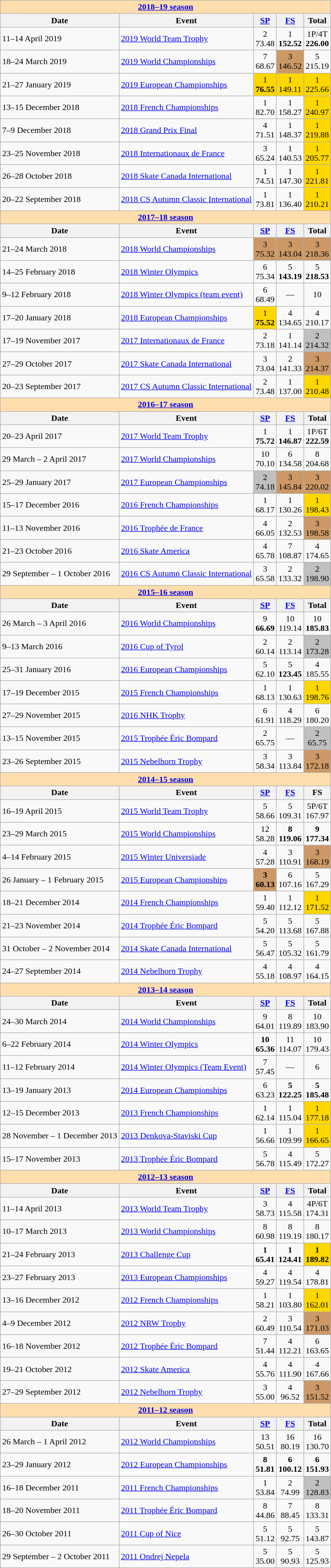<table class="wikitable">
<tr>
<td style="background-color: #ffdead;" colspan=5 align=center><strong><a href='#'>2018–19 season</a></strong></td>
</tr>
<tr>
<th>Date</th>
<th>Event</th>
<th><a href='#'>SP</a></th>
<th><a href='#'>FS</a></th>
<th>Total</th>
</tr>
<tr>
<td>11–14 April 2019</td>
<td><a href='#'>2019 World Team Trophy</a></td>
<td align=center>2 <br> 73.48</td>
<td align=center>1 <br> <strong>152.52</strong></td>
<td align=center>1P/4T <br> <strong>226.00</strong></td>
</tr>
<tr>
<td>18–24 March 2019</td>
<td><a href='#'>2019 World Championships</a></td>
<td align=center>7 <br> 68.67</td>
<td align="center" bgcolor="#cc9966">3 <br> 146.52</td>
<td align=center>5 <br> 215.19</td>
</tr>
<tr>
<td>21–27 January 2019</td>
<td><a href='#'>2019 European Championships</a></td>
<td align=center bgcolor=gold>1 <br> <strong>76.55</strong></td>
<td align=center bgcolor=gold>1 <br> 149.11</td>
<td align=center bgcolor=gold>1 <br> 225.66</td>
</tr>
<tr>
<td>13–15 December 2018</td>
<td><a href='#'>2018 French Championships</a></td>
<td align=center>1 <br> 82.70</td>
<td align=center>1 <br> 158.27</td>
<td align=center bgcolor=gold>1 <br> 240.97</td>
</tr>
<tr>
<td>7–9 December 2018</td>
<td><a href='#'>2018 Grand Prix Final</a></td>
<td align=center>4 <br> 71.51</td>
<td align=center>1 <br> 148.37</td>
<td align=center bgcolor=gold>1 <br> 219.88</td>
</tr>
<tr>
<td>23–25 November 2018</td>
<td><a href='#'>2018 Internationaux de France</a></td>
<td align=center>3 <br> 65.24</td>
<td align=center>1 <br> 140.53</td>
<td align=center bgcolor=gold>1 <br> 205.77</td>
</tr>
<tr>
<td>26–28 October 2018</td>
<td><a href='#'>2018 Skate Canada International</a></td>
<td align=center>1 <br> 74.51</td>
<td align=center>1 <br> 147.30</td>
<td align=center bgcolor=gold>1 <br> 221.81</td>
</tr>
<tr>
<td>20–22 September 2018</td>
<td><a href='#'>2018 CS Autumn Classic International</a></td>
<td align=center>1 <br> 73.81</td>
<td align=center>1 <br> 136.40</td>
<td align=center bgcolor=gold>1 <br> 210.21</td>
</tr>
<tr>
<td style="background-color: #ffdead;" colspan=5 align=center><strong><a href='#'>2017–18 season</a></strong></td>
</tr>
<tr>
<th>Date</th>
<th>Event</th>
<th><a href='#'>SP</a></th>
<th><a href='#'>FS</a></th>
<th>Total</th>
</tr>
<tr>
<td>21–24 March 2018</td>
<td><a href='#'>2018 World Championships</a></td>
<td align="center" bgcolor="#cc9966">3 <br> 75.32</td>
<td align="center" bgcolor="#cc9966">3 <br>143.04</td>
<td align="center" bgcolor="#cc9966">3 <br> 218.36</td>
</tr>
<tr>
<td>14–25 February 2018</td>
<td><a href='#'>2018 Winter Olympics</a></td>
<td align=center>6 <br> 75.34</td>
<td align=center>5 <br> <strong>143.19</strong></td>
<td align=center>5 <br> <strong>218.53</strong></td>
</tr>
<tr>
<td>9–12 February 2018</td>
<td><a href='#'>2018 Winter Olympics (team event)</a></td>
<td align=center>6 <br> 68.49</td>
<td align=center>—</td>
<td align=center>10</td>
</tr>
<tr>
<td>17–20 January 2018</td>
<td><a href='#'>2018 European Championships</a></td>
<td align=center bgcolor="gold">1 <br> <strong>75.52</strong></td>
<td align=center>4 <br> 134.65</td>
<td align=center>4 <br> 210.17</td>
</tr>
<tr>
<td>17–19 November 2017</td>
<td><a href='#'>2017 Internationaux de France</a></td>
<td align=center>2 <br> 73.18</td>
<td align=center>1 <br> 141.14</td>
<td align=center bgcolor="silver">2 <br> 214.32</td>
</tr>
<tr>
<td>27–29 October 2017</td>
<td><a href='#'>2017 Skate Canada International</a></td>
<td align="center">3 <br> 73.04</td>
<td align="center">2 <br> 141.33</td>
<td align="center" bgcolor="#cc9966">3 <br>214.37</td>
</tr>
<tr>
<td>20–23 September 2017</td>
<td><a href='#'>2017 CS Autumn Classic International</a></td>
<td align=center>2 <br> 73.48</td>
<td align=center>1 <br> 137.00</td>
<td align=center bgcolor="gold">1 <br>210.48</td>
</tr>
<tr>
<td style="background-color: #ffdead;" colspan=5 align=center><strong><a href='#'>2016–17 season</a></strong></td>
</tr>
<tr>
<th>Date</th>
<th>Event</th>
<th><a href='#'>SP</a></th>
<th><a href='#'>FS</a></th>
<th>Total</th>
</tr>
<tr>
<td>20–23 April 2017</td>
<td><a href='#'>2017 World Team Trophy</a></td>
<td align=center>1 <br> <strong>75.72</strong></td>
<td align=center>1 <br> <strong>146.87</strong></td>
<td align=center>1P/6T <br> <strong>222.59</strong></td>
</tr>
<tr>
<td>29 March – 2 April 2017</td>
<td><a href='#'>2017 World Championships</a></td>
<td align="center">10 <br> 70.10</td>
<td align="center">6 <br>134.58</td>
<td align="center">8 <br> 204.68</td>
</tr>
<tr>
<td>25–29 January 2017</td>
<td><a href='#'>2017 European Championships</a></td>
<td align="center" bgcolor="silver">2 <br> 74.18</td>
<td align="center" bgcolor="#cc9966">3 <br> 145.84</td>
<td align="center" bgcolor="#cc9966">3 <br> 220.02</td>
</tr>
<tr>
<td>15–17 December 2016</td>
<td><a href='#'>2016 French Championships</a></td>
<td align=center>1 <br> 68.17</td>
<td align=center>1 <br> 130.26</td>
<td align=center bgcolor=gold>1 <br> 198.43</td>
</tr>
<tr>
<td>11–13 November 2016</td>
<td><a href='#'>2016 Trophée de France</a></td>
<td align=center>4 <br> 66.05</td>
<td align=center>2 <br> 132.53</td>
<td align="center" bgcolor="#cc9966">3 <br> 198.58</td>
</tr>
<tr>
<td>21–23 October 2016</td>
<td><a href='#'>2016 Skate America</a></td>
<td align=center>4 <br> 65.78</td>
<td align=center>7 <br> 108.87</td>
<td align=center>4 <br> 174.65</td>
</tr>
<tr>
<td>29 September – 1 October 2016</td>
<td><a href='#'>2016 CS Autumn Classic International</a></td>
<td align=center>3 <br> 65.58</td>
<td align=center>2 <br> 133.32</td>
<td align=center bgcolor="silver">2 <br> 198.90</td>
</tr>
<tr>
<td style="background-color: #ffdead;" colspan=5 align=center><strong><a href='#'>2015–16 season</a></strong></td>
</tr>
<tr>
<th>Date</th>
<th>Event</th>
<th><a href='#'>SP</a></th>
<th><a href='#'>FS</a></th>
<th>Total</th>
</tr>
<tr>
<td>26 March – 3 April 2016</td>
<td><a href='#'>2016 World Championships</a></td>
<td align=center>9 <br> <strong>66.69</strong></td>
<td align=center>10 <br> 119.14</td>
<td align=center>10 <br> <strong>185.83</strong></td>
</tr>
<tr>
<td>9–13 March 2016</td>
<td><a href='#'>2016 Cup of Tyrol</a></td>
<td align=center>2 <br> 60.14</td>
<td align=center>2 <br> 113.14</td>
<td align=center bgcolor="silver">2 <br> 173.28</td>
</tr>
<tr>
<td>25–31 January 2016</td>
<td><a href='#'>2016 European Championships</a></td>
<td align=center>5 <br> 62.10</td>
<td align=center>5 <br> <strong>123.45</strong></td>
<td align=center>4 <br> 185.55</td>
</tr>
<tr>
<td>17–19 December 2015</td>
<td><a href='#'>2015 French Championships</a></td>
<td align=center>1 <br> 68.13</td>
<td align=center>1 <br> 130.63</td>
<td align=center bgcolor=gold>1 <br> 198.76</td>
</tr>
<tr>
<td>27–29 November 2015</td>
<td><a href='#'>2016 NHK Trophy</a></td>
<td align=center>6 <br> 61.91</td>
<td align=center>4 <br> 118.29</td>
<td align=center>6 <br> 180.20</td>
</tr>
<tr>
<td>13–15 November 2015</td>
<td><a href='#'>2015 Trophée Éric Bompard</a></td>
<td align=center>2 <br> 65.75</td>
<td align=center>—</td>
<td align=center bgcolor="silver">2 <br> 65.75</td>
</tr>
<tr>
<td>23–26 September 2015</td>
<td><a href='#'>2015 Nebelhorn Trophy</a></td>
<td align=center>3 <br> 58.34</td>
<td align=center>3 <br>113.84</td>
<td align="center" bgcolor="#cc9966">3 <br> 172.18</td>
</tr>
<tr>
<td style="background-color: #ffdead;" colspan=5 align=center><strong><a href='#'>2014–15 season</a></strong></td>
</tr>
<tr>
<th>Date</th>
<th>Event</th>
<th><a href='#'>SP</a></th>
<th><a href='#'>FS</a></th>
<th>FS</th>
</tr>
<tr>
<td>16–19 April 2015</td>
<td><a href='#'>2015 World Team Trophy</a></td>
<td align="center">5<br>58.66</td>
<td align="center">5<br>109.31</td>
<td align="center">5P/6T<br>167.97</td>
</tr>
<tr>
<td>23–29 March 2015</td>
<td><a href='#'>2015 World Championships</a></td>
<td align="center">12<br>58.28</td>
<td align="center"><strong>8<br>119.06</strong></td>
<td align="center"><strong>9<br>177.34</strong></td>
</tr>
<tr>
<td>4–14 February 2015</td>
<td><a href='#'>2015 Winter Universiade</a></td>
<td align="center">4<br>57.28</td>
<td align="center">3<br>110.91</td>
<td align="center" bgcolor="#cc9966">3<br>168.19</td>
</tr>
<tr>
<td>26 January – 1 February 2015</td>
<td><a href='#'>2015 European Championships</a></td>
<td align="center" bgcolor="#cc9966"><strong>3<br>60.13</strong></td>
<td align="center">6<br>107.16</td>
<td align="center">5<br>167.29</td>
</tr>
<tr>
<td>18–21 December 2014</td>
<td><a href='#'>2014 French Championships</a></td>
<td align=center>1 <br> 59.40</td>
<td align=center>1 <br> 112.12</td>
<td align=center bgcolor=gold>1 <br> 171.52</td>
</tr>
<tr>
<td>21–23 November 2014</td>
<td><a href='#'>2014 Trophée Éric Bompard</a></td>
<td align="center">5<br>54.20</td>
<td align="center">5<br>113.68</td>
<td align="center">5<br>167.88</td>
</tr>
<tr>
<td>31 October – 2 November 2014</td>
<td><a href='#'>2014 Skate Canada International</a></td>
<td align="center">5<br>56.47</td>
<td align="center">5<br>105.32</td>
<td align="center">5<br>161.79</td>
</tr>
<tr>
<td>24–27 September 2014</td>
<td><a href='#'>2014 Nebelhorn Trophy</a></td>
<td align="center">4<br>55.18</td>
<td align="center">4<br>108.97</td>
<td align="center">4<br>164.15</td>
</tr>
<tr>
<td style="background-color: #ffdead;" colspan=5 align=center><strong><a href='#'>2013–14 season</a></strong></td>
</tr>
<tr>
<th>Date</th>
<th>Event</th>
<th><a href='#'>SP</a></th>
<th><a href='#'>FS</a></th>
<th>Total</th>
</tr>
<tr>
<td>24–30 March 2014</td>
<td><a href='#'>2014 World Championships</a></td>
<td align="center">9<br>64.01</td>
<td align="center">8<br>119.89</td>
<td align="center">10<br>183.90</td>
</tr>
<tr>
<td>6–22 February 2014</td>
<td><a href='#'>2014 Winter Olympics</a></td>
<td align="center"><strong>10<br>65.36</strong></td>
<td align="center">11<br>114.07</td>
<td align="center">10<br>179.43</td>
</tr>
<tr>
<td>11–12 February 2014</td>
<td><a href='#'>2014 Winter Olympics (Team Event)</a></td>
<td align="center">7<br>57.45</td>
<td align="center">—</td>
<td align="center">6</td>
</tr>
<tr>
<td>13–19 January 2013</td>
<td><a href='#'>2014 European Championships</a></td>
<td align="center">6<br>63.23</td>
<td align="center"><strong>5<br>122.25</strong></td>
<td align="center"><strong>5<br>185.48</strong></td>
</tr>
<tr>
<td>12–15 December 2013</td>
<td><a href='#'>2013 French Championships</a></td>
<td align=center>1 <br> 62.14</td>
<td align=center>1 <br> 115.04</td>
<td align=center bgcolor=gold>1 <br> 177.18</td>
</tr>
<tr>
<td>28 November – 1 December 2013</td>
<td><a href='#'>2013 Denkova-Staviski Cup</a></td>
<td align="center">1<br>56.66</td>
<td align="center">1<br>109.99</td>
<td align="center" bgcolor="gold">1<br>166.65</td>
</tr>
<tr>
<td>15–17 November 2013</td>
<td><a href='#'>2013 Trophée Éric Bompard</a></td>
<td align="center">5<br>56.78</td>
<td align="center">4<br>115.49</td>
<td align="center">5<br>172.27</td>
</tr>
<tr>
<td style="background-color: #ffdead;" colspan=5 align=center><strong><a href='#'>2012–13 season</a></strong></td>
</tr>
<tr>
<th>Date</th>
<th>Event</th>
<th><a href='#'>SP</a></th>
<th><a href='#'>FS</a></th>
<th>Total</th>
</tr>
<tr>
<td>11–14 April 2013</td>
<td><a href='#'>2013 World Team Trophy</a></td>
<td align="center">3<br>58.73</td>
<td align="center">4<br>115.58</td>
<td align="center">4P/6T<br>174.31</td>
</tr>
<tr>
<td>10–17 March 2013</td>
<td><a href='#'>2013 World Championships</a></td>
<td align="center">8<br>60.98</td>
<td align="center">8<br>119.19</td>
<td align="center">8<br>180.17</td>
</tr>
<tr>
<td>21–24 February 2013</td>
<td><a href='#'>2013 Challenge Cup</a></td>
<td align="center"><strong>1<br>65.41</strong></td>
<td align="center"><strong>1<br>124.41</strong></td>
<td align="center" bgcolor="gold"><strong>1<br>189.82</strong></td>
</tr>
<tr>
<td>23–27 February 2013</td>
<td><a href='#'>2013 European Championships</a></td>
<td align="center">4<br>59.27</td>
<td align="center">4<br>119.54</td>
<td align="center">4<br>178.81</td>
</tr>
<tr>
<td>13–16 December 2012</td>
<td><a href='#'>2012 French Championships</a></td>
<td align=center>1 <br> 58.21</td>
<td align=center>1 <br> 103.80</td>
<td align=center bgcolor=gold>1 <br> 162.01</td>
</tr>
<tr>
<td>4–9 December 2012</td>
<td><a href='#'>2012 NRW Trophy</a></td>
<td align="center">2<br>60.49</td>
<td align="center">3<br>110.54</td>
<td align="center" bgcolor="#cc9966">3<br>171.03</td>
</tr>
<tr>
<td>16–18 November 2012</td>
<td><a href='#'>2012 Trophée Éric Bompard</a></td>
<td align="center">7<br>51.44</td>
<td align="center">4<br>112.21</td>
<td align="center">6<br>163.65</td>
</tr>
<tr>
<td>19–21 October 2012</td>
<td><a href='#'>2012 Skate America</a></td>
<td align="center">4<br>55.76</td>
<td align="center">4<br>111.90</td>
<td align="center">4<br>167.66</td>
</tr>
<tr>
<td>27–29 September 2012</td>
<td><a href='#'>2012 Nebelhorn Trophy</a></td>
<td align="center">3<br>55.00</td>
<td align="center">4<br>96.52</td>
<td align="center" bgcolor="#cc9966">3<br>151.52</td>
</tr>
<tr>
<td style="background-color: #ffdead;" colspan=5 align=center><strong><a href='#'>2011–12 season</a></strong></td>
</tr>
<tr>
<th>Date</th>
<th>Event</th>
<th><a href='#'>SP</a></th>
<th><a href='#'>FS</a></th>
<th>Total</th>
</tr>
<tr>
<td>26 March – 1 April 2012</td>
<td><a href='#'>2012 World Championships</a></td>
<td align="center">13<br>50.51</td>
<td align="center">16<br>80.19</td>
<td align="center">16<br>130.70</td>
</tr>
<tr>
<td>23–29 January 2012</td>
<td><a href='#'>2012 European Championships</a></td>
<td align="center"><strong>8<br>51.81</strong></td>
<td align="center"><strong>6<br>100.12</strong></td>
<td align="center"><strong>6<br>151.93</strong></td>
</tr>
<tr>
<td>16–18 December 2011</td>
<td><a href='#'>2011 French Championships</a></td>
<td align=center>1 <br> 53.84</td>
<td align=center>2 <br> 74.99</td>
<td align=center bgcolor=silver>2 <br> 128.83</td>
</tr>
<tr>
<td>18–20 November 2011</td>
<td><a href='#'>2011 Trophée Éric Bompard</a></td>
<td align="center">8<br>44.86</td>
<td align="center">7<br>88.45</td>
<td align="center">8<br>133.31</td>
</tr>
<tr>
<td>26–30 October 2011</td>
<td><a href='#'>2011 Cup of Nice</a></td>
<td align="center">5<br>51.12</td>
<td align="center">5<br>92.75</td>
<td align="center">5<br>143.87</td>
</tr>
<tr>
<td>29 September – 2 October 2011</td>
<td><a href='#'>2011 Ondrej Nepela</a></td>
<td align="center">5<br>35.00</td>
<td align="center">5<br>90.93</td>
<td align="center">5<br>125.93</td>
</tr>
</table>
